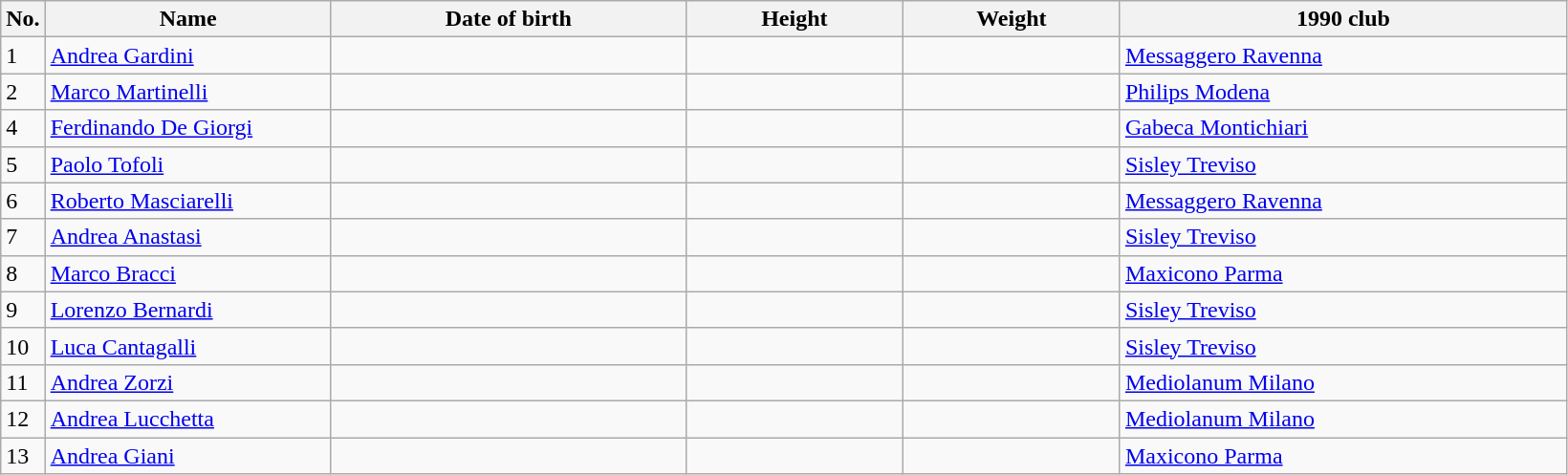<table class=wikitable sortable style=font-size:100%; text-align:center;>
<tr>
<th>No.</th>
<th style=width:12em>Name</th>
<th style=width:15em>Date of birth</th>
<th style=width:9em>Height</th>
<th style=width:9em>Weight</th>
<th style=width:19em>1990 club</th>
</tr>
<tr>
<td>1</td>
<td><a href='#'>Andrea Gardini</a></td>
<td></td>
<td></td>
<td></td>
<td><a href='#'>Messaggero Ravenna</a></td>
</tr>
<tr>
<td>2</td>
<td><a href='#'>Marco Martinelli</a></td>
<td></td>
<td></td>
<td></td>
<td><a href='#'>Philips Modena</a></td>
</tr>
<tr>
<td>4</td>
<td><a href='#'>Ferdinando De Giorgi</a></td>
<td></td>
<td></td>
<td></td>
<td><a href='#'>Gabeca Montichiari</a></td>
</tr>
<tr>
<td>5</td>
<td><a href='#'>Paolo Tofoli</a></td>
<td></td>
<td></td>
<td></td>
<td><a href='#'>Sisley Treviso</a></td>
</tr>
<tr>
<td>6</td>
<td><a href='#'>Roberto Masciarelli</a></td>
<td></td>
<td></td>
<td></td>
<td><a href='#'>Messaggero Ravenna</a></td>
</tr>
<tr>
<td>7</td>
<td><a href='#'>Andrea Anastasi</a></td>
<td></td>
<td></td>
<td></td>
<td><a href='#'>Sisley Treviso</a></td>
</tr>
<tr>
<td>8</td>
<td><a href='#'>Marco Bracci</a></td>
<td></td>
<td></td>
<td></td>
<td><a href='#'>Maxicono Parma</a></td>
</tr>
<tr>
<td>9</td>
<td><a href='#'>Lorenzo Bernardi</a></td>
<td></td>
<td></td>
<td></td>
<td><a href='#'>Sisley Treviso</a></td>
</tr>
<tr>
<td>10</td>
<td><a href='#'>Luca Cantagalli</a></td>
<td></td>
<td></td>
<td></td>
<td><a href='#'>Sisley Treviso</a></td>
</tr>
<tr>
<td>11</td>
<td><a href='#'>Andrea Zorzi</a></td>
<td></td>
<td></td>
<td></td>
<td><a href='#'>Mediolanum Milano</a></td>
</tr>
<tr>
<td>12</td>
<td><a href='#'>Andrea Lucchetta</a></td>
<td></td>
<td></td>
<td></td>
<td><a href='#'>Mediolanum Milano</a></td>
</tr>
<tr>
<td>13</td>
<td><a href='#'>Andrea Giani</a></td>
<td></td>
<td></td>
<td></td>
<td><a href='#'>Maxicono Parma</a></td>
</tr>
</table>
